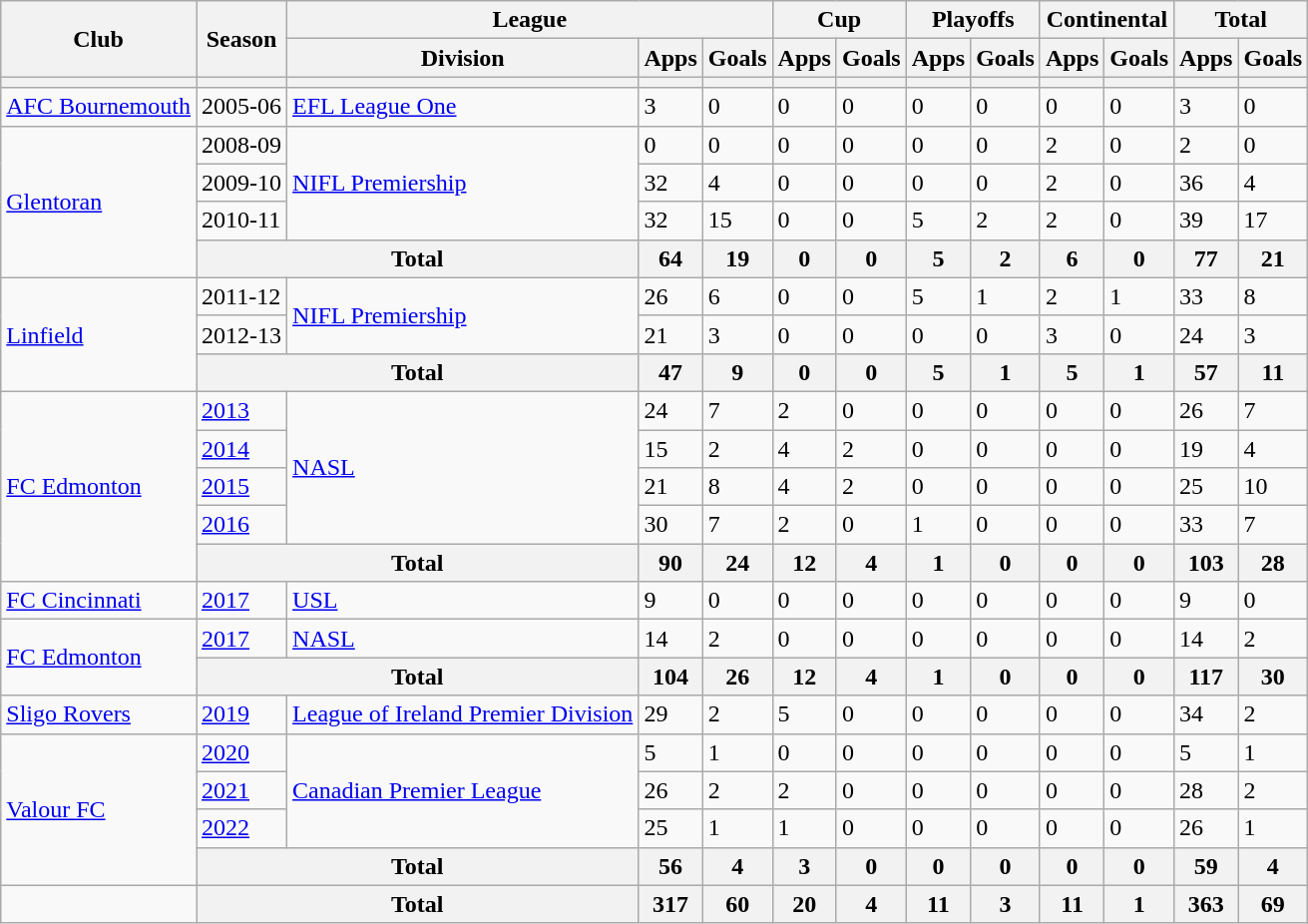<table class="wikitable">
<tr>
<th rowspan="2">Club</th>
<th rowspan="2">Season</th>
<th colspan="3">League</th>
<th colspan="2">Cup</th>
<th colspan="2">Playoffs</th>
<th colspan="2">Continental</th>
<th colspan="2">Total</th>
</tr>
<tr>
<th>Division</th>
<th>Apps</th>
<th>Goals</th>
<th>Apps</th>
<th>Goals</th>
<th>Apps</th>
<th>Goals</th>
<th>Apps</th>
<th>Goals</th>
<th>Apps</th>
<th>Goals</th>
</tr>
<tr>
<th></th>
<th></th>
<th></th>
<th></th>
<th></th>
<th></th>
<th></th>
<th></th>
<th></th>
<th></th>
<th></th>
<th></th>
<th></th>
</tr>
<tr>
<td><a href='#'>AFC Bournemouth</a></td>
<td>2005-06</td>
<td><a href='#'>EFL League One</a></td>
<td>3</td>
<td>0</td>
<td>0</td>
<td>0</td>
<td>0</td>
<td>0</td>
<td>0</td>
<td>0</td>
<td>3</td>
<td>0</td>
</tr>
<tr>
<td rowspan="4"><a href='#'>Glentoran</a></td>
<td>2008-09</td>
<td rowspan="3"><a href='#'>NIFL Premiership</a></td>
<td>0</td>
<td>0</td>
<td>0</td>
<td>0</td>
<td>0</td>
<td>0</td>
<td>2</td>
<td>0</td>
<td>2</td>
<td>0</td>
</tr>
<tr>
<td>2009-10</td>
<td>32</td>
<td>4</td>
<td>0</td>
<td>0</td>
<td>0</td>
<td>0</td>
<td>2</td>
<td>0</td>
<td>36</td>
<td>4</td>
</tr>
<tr>
<td>2010-11</td>
<td>32</td>
<td>15</td>
<td>0</td>
<td>0</td>
<td>5</td>
<td>2</td>
<td>2</td>
<td>0</td>
<td>39</td>
<td>17</td>
</tr>
<tr>
<th colspan="2">Total</th>
<th>64</th>
<th>19</th>
<th>0</th>
<th>0</th>
<th>5</th>
<th>2</th>
<th>6</th>
<th>0</th>
<th>77</th>
<th>21</th>
</tr>
<tr>
<td rowspan="3"><a href='#'>Linfield</a></td>
<td>2011-12</td>
<td rowspan="2"><a href='#'>NIFL Premiership</a></td>
<td>26</td>
<td>6</td>
<td>0</td>
<td>0</td>
<td>5</td>
<td>1</td>
<td>2</td>
<td>1</td>
<td>33</td>
<td>8</td>
</tr>
<tr>
<td>2012-13</td>
<td>21</td>
<td>3</td>
<td>0</td>
<td>0</td>
<td>0</td>
<td>0</td>
<td>3</td>
<td>0</td>
<td>24</td>
<td>3</td>
</tr>
<tr>
<th colspan="2">Total</th>
<th>47</th>
<th>9</th>
<th>0</th>
<th>0</th>
<th>5</th>
<th>1</th>
<th>5</th>
<th>1</th>
<th>57</th>
<th>11</th>
</tr>
<tr>
<td rowspan="5"><a href='#'>FC Edmonton</a></td>
<td><a href='#'>2013</a></td>
<td rowspan="4"><a href='#'>NASL</a></td>
<td>24</td>
<td>7</td>
<td>2</td>
<td>0</td>
<td>0</td>
<td>0</td>
<td>0</td>
<td>0</td>
<td>26</td>
<td>7</td>
</tr>
<tr>
<td><a href='#'>2014</a></td>
<td>15</td>
<td>2</td>
<td>4</td>
<td>2</td>
<td>0</td>
<td>0</td>
<td>0</td>
<td>0</td>
<td>19</td>
<td>4</td>
</tr>
<tr>
<td><a href='#'>2015</a></td>
<td>21</td>
<td>8</td>
<td>4</td>
<td>2</td>
<td>0</td>
<td>0</td>
<td>0</td>
<td>0</td>
<td>25</td>
<td>10</td>
</tr>
<tr>
<td><a href='#'>2016</a></td>
<td>30</td>
<td>7</td>
<td>2</td>
<td>0</td>
<td>1</td>
<td>0</td>
<td>0</td>
<td>0</td>
<td>33</td>
<td>7</td>
</tr>
<tr>
<th colspan="2">Total</th>
<th>90</th>
<th>24</th>
<th>12</th>
<th>4</th>
<th>1</th>
<th>0</th>
<th>0</th>
<th>0</th>
<th>103</th>
<th>28</th>
</tr>
<tr>
<td><a href='#'>FC Cincinnati</a></td>
<td><a href='#'>2017</a></td>
<td><a href='#'>USL</a></td>
<td>9</td>
<td>0</td>
<td>0</td>
<td>0</td>
<td>0</td>
<td>0</td>
<td>0</td>
<td>0</td>
<td>9</td>
<td>0</td>
</tr>
<tr>
<td rowspan="2"><a href='#'>FC Edmonton</a></td>
<td><a href='#'>2017</a></td>
<td><a href='#'>NASL</a></td>
<td>14</td>
<td>2</td>
<td>0</td>
<td>0</td>
<td>0</td>
<td>0</td>
<td>0</td>
<td>0</td>
<td>14</td>
<td>2</td>
</tr>
<tr>
<th colspan="2">Total</th>
<th>104</th>
<th>26</th>
<th>12</th>
<th>4</th>
<th>1</th>
<th>0</th>
<th>0</th>
<th>0</th>
<th>117</th>
<th>30</th>
</tr>
<tr>
<td><a href='#'>Sligo Rovers</a></td>
<td><a href='#'>2019</a></td>
<td><a href='#'>League of Ireland Premier Division</a></td>
<td>29</td>
<td>2</td>
<td>5</td>
<td>0</td>
<td>0</td>
<td>0</td>
<td>0</td>
<td>0</td>
<td>34</td>
<td>2</td>
</tr>
<tr>
<td rowspan="4"><a href='#'>Valour FC</a></td>
<td><a href='#'>2020</a></td>
<td rowspan="3"><a href='#'>Canadian Premier League</a></td>
<td>5</td>
<td>1</td>
<td>0</td>
<td>0</td>
<td>0</td>
<td>0</td>
<td>0</td>
<td>0</td>
<td>5</td>
<td>1</td>
</tr>
<tr>
<td><a href='#'>2021</a></td>
<td>26</td>
<td>2</td>
<td>2</td>
<td>0</td>
<td>0</td>
<td>0</td>
<td>0</td>
<td>0</td>
<td>28</td>
<td>2</td>
</tr>
<tr>
<td><a href='#'>2022</a></td>
<td>25</td>
<td>1</td>
<td>1</td>
<td>0</td>
<td>0</td>
<td>0</td>
<td>0</td>
<td>0</td>
<td>26</td>
<td>1</td>
</tr>
<tr>
<th colspan="2">Total</th>
<th>56</th>
<th>4</th>
<th>3</th>
<th>0</th>
<th>0</th>
<th>0</th>
<th>0</th>
<th>0</th>
<th>59</th>
<th>4</th>
</tr>
<tr>
<td></td>
<th colspan="2">Total</th>
<th>317</th>
<th>60</th>
<th>20</th>
<th>4</th>
<th>11</th>
<th>3</th>
<th>11</th>
<th>1</th>
<th>363</th>
<th>69</th>
</tr>
</table>
